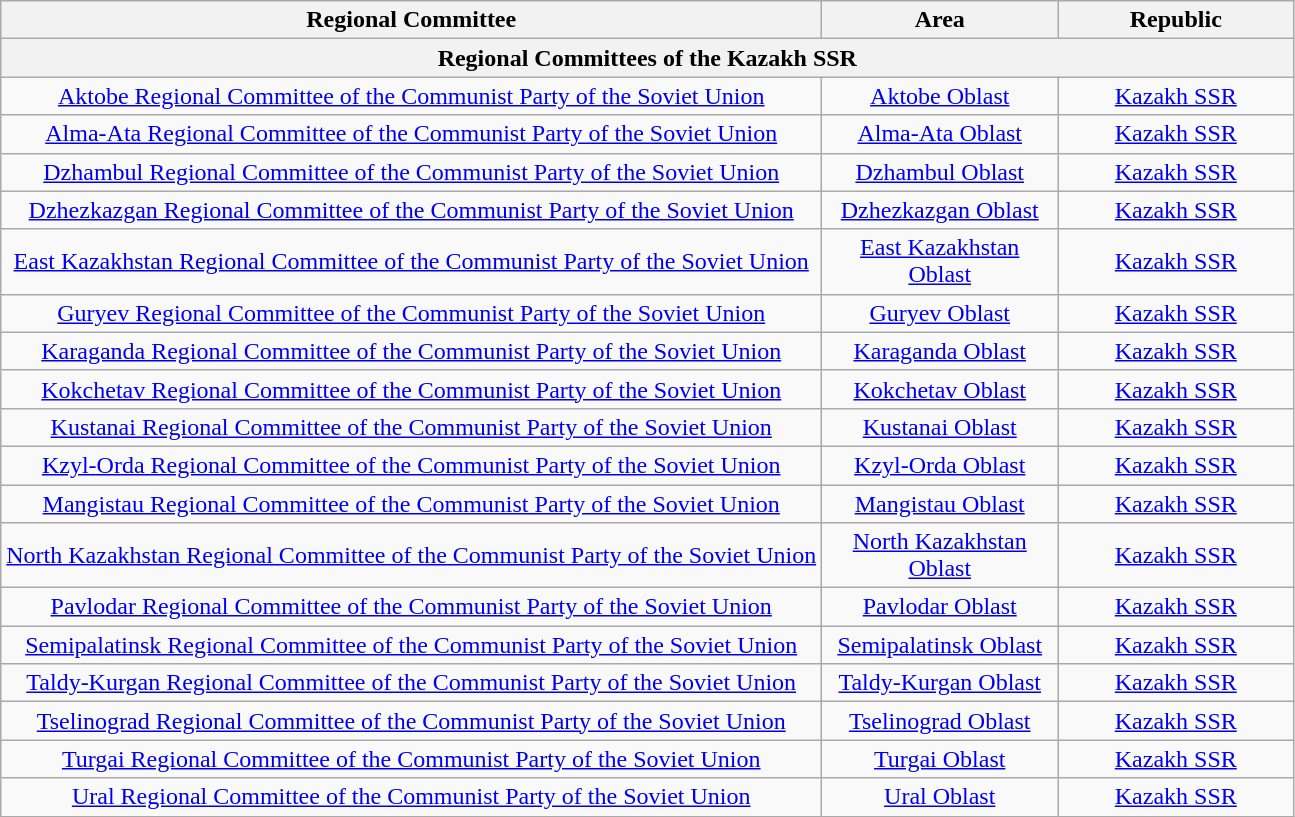<table class="wikitable" style="text-align:center">
<tr>
<th>Regional Committee</th>
<th width="150">Area</th>
<th width="150">Republic</th>
</tr>
<tr>
<th colspan="3"><strong>Regional Committees of the Kazakh SSR</strong></th>
</tr>
<tr>
<td><a href='#'>Aktobe Regional Committee of the Communist Party of the Soviet Union</a></td>
<td><a href='#'>Aktobe Oblast</a></td>
<td> <a href='#'>Kazakh SSR</a></td>
</tr>
<tr>
<td><a href='#'>Alma-Ata Regional Committee of the Communist Party of the Soviet Union</a></td>
<td><a href='#'>Alma-Ata Oblast</a></td>
<td> <a href='#'>Kazakh SSR</a></td>
</tr>
<tr>
<td><a href='#'>Dzhambul Regional Committee of the Communist Party of the Soviet Union</a></td>
<td><a href='#'>Dzhambul Oblast</a></td>
<td> <a href='#'>Kazakh SSR</a></td>
</tr>
<tr>
<td><a href='#'>Dzhezkazgan Regional Committee of the Communist Party of the Soviet Union</a></td>
<td><a href='#'>Dzhezkazgan Oblast</a></td>
<td> <a href='#'>Kazakh SSR</a></td>
</tr>
<tr>
<td><a href='#'>East Kazakhstan Regional Committee of the Communist Party of the Soviet Union</a></td>
<td><a href='#'>East Kazakhstan Oblast</a></td>
<td> <a href='#'>Kazakh SSR</a></td>
</tr>
<tr>
<td><a href='#'>Guryev Regional Committee of the Communist Party of the Soviet Union</a></td>
<td><a href='#'>Guryev Oblast</a></td>
<td> <a href='#'>Kazakh SSR</a></td>
</tr>
<tr>
<td><a href='#'>Karaganda Regional Committee of the Communist Party of the Soviet Union</a></td>
<td><a href='#'>Karaganda Oblast</a></td>
<td> <a href='#'>Kazakh SSR</a></td>
</tr>
<tr>
<td><a href='#'>Kokchetav Regional Committee of the Communist Party of the Soviet Union</a></td>
<td><a href='#'>Kokchetav Oblast</a></td>
<td> <a href='#'>Kazakh SSR</a></td>
</tr>
<tr>
<td><a href='#'>Kustanai Regional Committee of the Communist Party of the Soviet Union</a></td>
<td><a href='#'>Kustanai Oblast</a></td>
<td> <a href='#'>Kazakh SSR</a></td>
</tr>
<tr>
<td><a href='#'>Kzyl-Orda Regional Committee of the Communist Party of the Soviet Union</a></td>
<td><a href='#'>Kzyl-Orda Oblast</a></td>
<td> <a href='#'>Kazakh SSR</a></td>
</tr>
<tr>
<td><a href='#'>Mangistau Regional Committee of the Communist Party of the Soviet Union</a></td>
<td><a href='#'>Mangistau Oblast</a></td>
<td> <a href='#'>Kazakh SSR</a></td>
</tr>
<tr>
<td><a href='#'>North Kazakhstan Regional Committee of the Communist Party of the Soviet Union</a></td>
<td><a href='#'>North Kazakhstan Oblast</a></td>
<td> <a href='#'>Kazakh SSR</a></td>
</tr>
<tr>
<td><a href='#'>Pavlodar Regional Committee of the Communist Party of the Soviet Union</a></td>
<td><a href='#'>Pavlodar Oblast</a></td>
<td> <a href='#'>Kazakh SSR</a></td>
</tr>
<tr>
<td><a href='#'>Semipalatinsk Regional Committee of the Communist Party of the Soviet Union</a></td>
<td><a href='#'>Semipalatinsk Oblast</a></td>
<td> <a href='#'>Kazakh SSR</a></td>
</tr>
<tr>
<td><a href='#'>Taldy-Kurgan Regional Committee of the Communist Party of the Soviet Union</a></td>
<td><a href='#'>Taldy-Kurgan Oblast</a></td>
<td> <a href='#'>Kazakh SSR</a></td>
</tr>
<tr>
<td><a href='#'>Tselinograd Regional Committee of the Communist Party of the Soviet Union</a></td>
<td><a href='#'>Tselinograd Oblast</a></td>
<td> <a href='#'>Kazakh SSR</a></td>
</tr>
<tr>
<td><a href='#'>Turgai Regional Committee of the Communist Party of the Soviet Union</a></td>
<td><a href='#'>Turgai Oblast</a></td>
<td> <a href='#'>Kazakh SSR</a></td>
</tr>
<tr>
<td><a href='#'>Ural Regional Committee of the Communist Party of the Soviet Union</a></td>
<td><a href='#'>Ural Oblast</a></td>
<td> <a href='#'>Kazakh SSR</a></td>
</tr>
</table>
